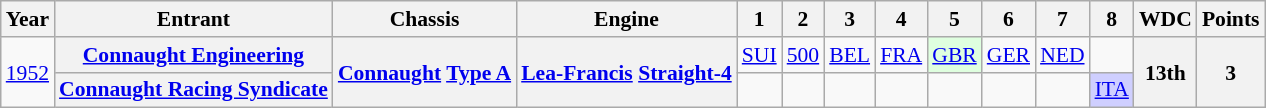<table class="wikitable" style="text-align:center; font-size:90%">
<tr>
<th>Year</th>
<th>Entrant</th>
<th>Chassis</th>
<th>Engine</th>
<th>1</th>
<th>2</th>
<th>3</th>
<th>4</th>
<th>5</th>
<th>6</th>
<th>7</th>
<th>8</th>
<th>WDC</th>
<th>Points</th>
</tr>
<tr>
<td rowspan=2><a href='#'>1952</a></td>
<th><a href='#'>Connaught Engineering</a></th>
<th rowspan=2><a href='#'>Connaught</a> <a href='#'>Type A</a></th>
<th rowspan=2><a href='#'>Lea-Francis</a> <a href='#'>Straight-4</a></th>
<td><a href='#'>SUI</a></td>
<td><a href='#'>500</a></td>
<td><a href='#'>BEL</a></td>
<td><a href='#'>FRA</a></td>
<td style="background:#DFFFDF;"><a href='#'>GBR</a><br></td>
<td><a href='#'>GER</a></td>
<td><a href='#'>NED</a></td>
<td></td>
<th rowspan=2>13th</th>
<th rowspan=2>3</th>
</tr>
<tr>
<th><a href='#'>Connaught Racing Syndicate</a></th>
<td></td>
<td></td>
<td></td>
<td></td>
<td></td>
<td></td>
<td></td>
<td style="background:#CFCFFF;"><a href='#'>ITA</a><br></td>
</tr>
</table>
